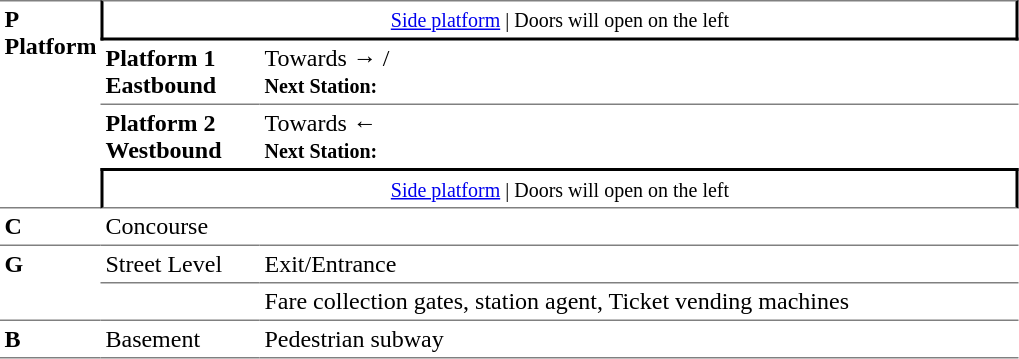<table table border=0 cellspacing=0 cellpadding=3>
<tr>
<td style="border-top:solid 1px grey;border-bottom:solid 1px grey;" width=50 rowspan=4 valign=top><strong>P</strong><br><strong>Platform</strong></td>
<td style="border-top:solid 1px grey;border-right:solid 2px black;border-left:solid 2px black;border-bottom:solid 2px black;text-align:center;" colspan=2><small><a href='#'>Side platform</a> | Doors will open on the left </small></td>
</tr>
<tr>
<td style="border-bottom:solid 1px grey;" width=100><span><strong>Platform 1</strong><br><strong>Eastbound</strong></span></td>
<td style="border-bottom:solid 1px grey;" width=500>Towards →  / <br><small><strong>Next Station:</strong> </small></td>
</tr>
<tr>
<td><span><strong>Platform 2</strong><br><strong>Westbound</strong></span></td>
<td><span></span>Towards ← <br><small><strong>Next Station:</strong> </small></td>
</tr>
<tr>
<td style="border-top:solid 2px black;border-right:solid 2px black;border-left:solid 2px black;border-bottom:solid 1px grey;text-align:center;" colspan=2><small><a href='#'>Side platform</a> | Doors will open on the left </small></td>
</tr>
<tr>
<td valign=top><strong>C</strong></td>
<td valign=top>Concourse</td>
</tr>
<tr>
<td style="border-bottom:solid 1px grey;border-top:solid 1px grey;" width=50 valign=top rowspan=2><strong>G</strong></td>
<td style="border-top:solid 1px grey;border-bottom:solid 1px grey;" width=100 valign=top>Street Level</td>
<td style="border-top:solid 1px grey;border-bottom:solid 1px grey;" width=500 valign=top>Exit/Entrance</td>
</tr>
<tr>
<td style="border-bottom:solid 1px grey;"></td>
<td style="border-bottom:solid 1px grey;">Fare collection gates, station agent, Ticket vending machines</td>
</tr>
<tr>
<td style="border-bottom:solid 1px grey;" width=50 rowspan=2 valign=top><strong>B</strong></td>
<td style="border-bottom:solid 1px grey;" width=100>Basement</td>
<td style="border-bottom:solid 1px grey;" width=500>Pedestrian subway</td>
</tr>
<tr>
</tr>
</table>
